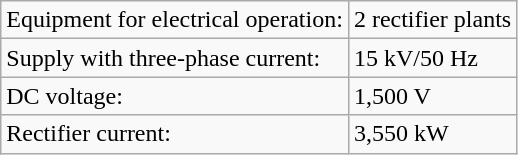<table class="wikitable">
<tr>
<td>Equipment for electrical operation:</td>
<td>2 rectifier plants</td>
</tr>
<tr>
<td>Supply with three-phase current:</td>
<td>15 kV/50 Hz</td>
</tr>
<tr>
<td>DC voltage:</td>
<td>1,500 V</td>
</tr>
<tr>
<td>Rectifier current:</td>
<td>3,550 kW</td>
</tr>
</table>
